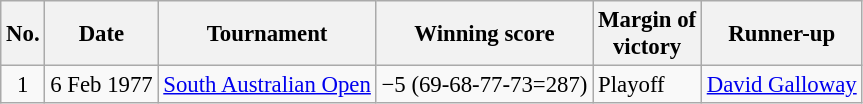<table class="wikitable" style="font-size:95%;">
<tr>
<th>No.</th>
<th>Date</th>
<th>Tournament</th>
<th>Winning score</th>
<th>Margin of<br>victory</th>
<th>Runner-up</th>
</tr>
<tr>
<td align=center>1</td>
<td align=right>6 Feb 1977</td>
<td><a href='#'>South Australian Open</a></td>
<td>−5 (69-68-77-73=287)</td>
<td>Playoff</td>
<td> <a href='#'>David Galloway</a></td>
</tr>
</table>
